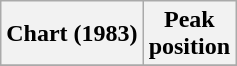<table class="wikitable plainrowheaders" style="text-align:center">
<tr>
<th scope="col">Chart (1983)</th>
<th scope="col">Peak<br>position</th>
</tr>
<tr>
</tr>
</table>
